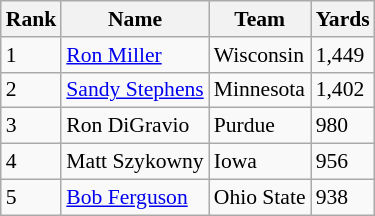<table class="wikitable" style="font-size: 90%">
<tr>
<th>Rank</th>
<th>Name</th>
<th>Team</th>
<th>Yards</th>
</tr>
<tr>
<td>1</td>
<td><a href='#'>Ron Miller</a></td>
<td>Wisconsin</td>
<td>1,449</td>
</tr>
<tr>
<td>2</td>
<td><a href='#'>Sandy Stephens</a></td>
<td>Minnesota</td>
<td>1,402</td>
</tr>
<tr>
<td>3</td>
<td>Ron DiGravio</td>
<td>Purdue</td>
<td>980</td>
</tr>
<tr>
<td>4</td>
<td>Matt Szykowny</td>
<td>Iowa</td>
<td>956</td>
</tr>
<tr>
<td>5</td>
<td><a href='#'>Bob Ferguson</a></td>
<td>Ohio State</td>
<td>938</td>
</tr>
</table>
